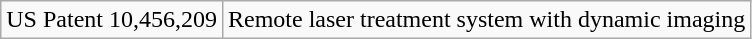<table class="wikitable">
<tr>
<td>US Patent 10,456,209</td>
<td>Remote laser treatment system with  dynamic imaging</td>
</tr>
</table>
